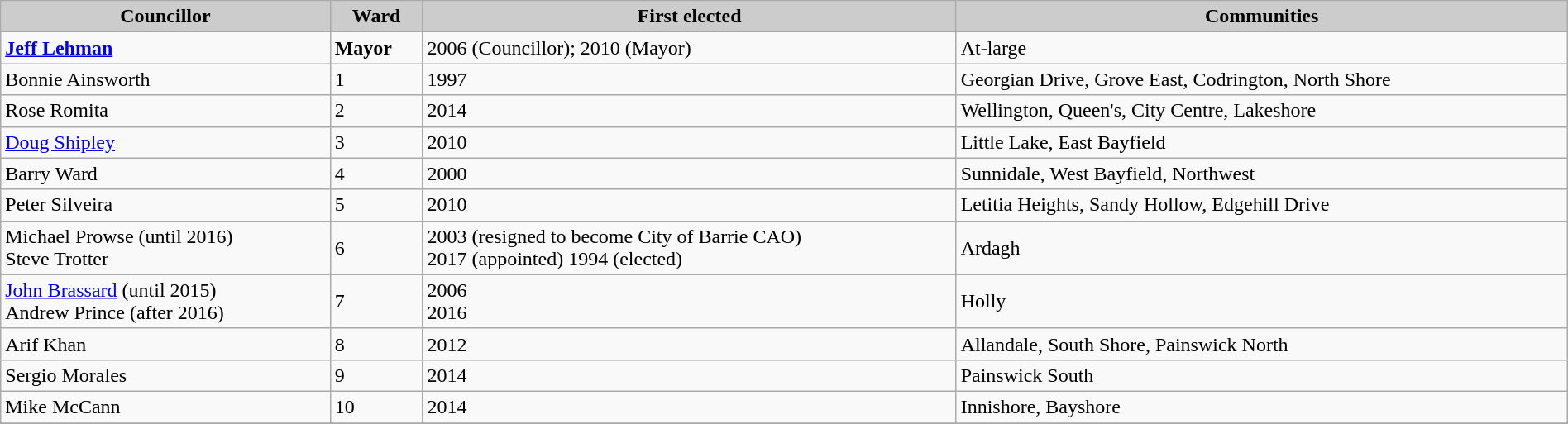<table class="wikitable" width="100%">
<tr>
<th style="background:#cccccc;"><strong>Councillor</strong></th>
<th style="background:#cccccc;"><strong>Ward</strong></th>
<th style="background:#cccccc;"><strong>First elected</strong></th>
<th style="background:#cccccc;"><strong>Communities</strong></th>
</tr>
<tr>
<td><strong><a href='#'>Jeff Lehman</a></strong></td>
<td><strong>Mayor</strong></td>
<td>2006 (Councillor); 2010 (Mayor)</td>
<td>At-large</td>
</tr>
<tr>
<td>Bonnie Ainsworth</td>
<td>1</td>
<td>1997</td>
<td>Georgian Drive, Grove East, Codrington, North Shore</td>
</tr>
<tr>
<td>Rose Romita</td>
<td>2</td>
<td>2014</td>
<td>Wellington, Queen's, City Centre, Lakeshore</td>
</tr>
<tr>
<td><a href='#'>Doug Shipley</a></td>
<td>3</td>
<td>2010</td>
<td>Little Lake, East Bayfield</td>
</tr>
<tr>
<td>Barry Ward</td>
<td>4</td>
<td>2000</td>
<td>Sunnidale, West Bayfield, Northwest</td>
</tr>
<tr>
<td>Peter Silveira</td>
<td>5</td>
<td>2010</td>
<td>Letitia Heights, Sandy Hollow, Edgehill Drive</td>
</tr>
<tr>
<td>Michael Prowse (until 2016)<br>Steve Trotter</td>
<td>6</td>
<td>2003 (resigned to become City of Barrie CAO)<br>2017 (appointed)
1994 (elected)</td>
<td>Ardagh</td>
</tr>
<tr>
<td><a href='#'>John Brassard</a> (until 2015)<br> Andrew Prince (after 2016)</td>
<td>7</td>
<td>2006<br>2016</td>
<td>Holly</td>
</tr>
<tr>
<td>Arif Khan</td>
<td>8</td>
<td>2012</td>
<td>Allandale, South Shore, Painswick North</td>
</tr>
<tr>
<td>Sergio Morales</td>
<td>9</td>
<td>2014</td>
<td>Painswick South</td>
</tr>
<tr>
<td>Mike McCann</td>
<td>10</td>
<td>2014</td>
<td>Innishore, Bayshore</td>
</tr>
<tr>
</tr>
</table>
